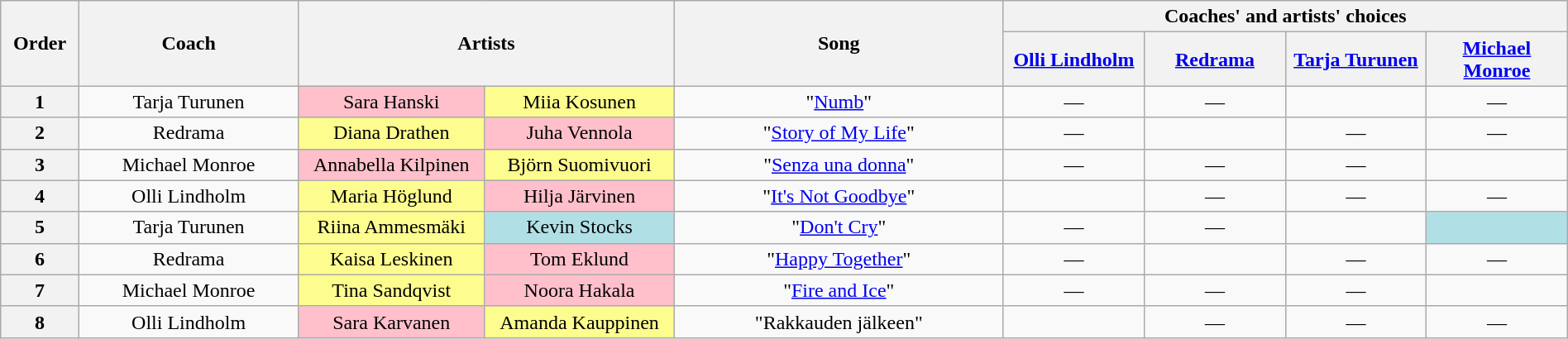<table class="wikitable" style="text-align:center; width:100%;">
<tr>
<th scope="col" style="width:05%;" rowspan=2>Order</th>
<th scope="col" style="width:14%;" rowspan=2>Coach</th>
<th scope="col" style="width:24%;" colspan=2 rowspan=2>Artists</th>
<th scope="col" style="width:21%;" rowspan=2>Song</th>
<th scope="col" style="width:36%;" colspan=4>Coaches' and artists' choices</th>
</tr>
<tr>
<th style="width:09%;"><a href='#'>Olli Lindholm</a></th>
<th style="width:09%;"><a href='#'>Redrama</a></th>
<th style="width:09%;"><a href='#'>Tarja Turunen</a></th>
<th style="width:09%;"><a href='#'>Michael Monroe</a></th>
</tr>
<tr>
<th scope="col">1</th>
<td>Tarja Turunen</td>
<td style="background:pink; text-align:center;">Sara Hanski</td>
<td style="background:#fdfc8f; text-align:center;">Miia Kosunen</td>
<td>"<a href='#'>Numb</a>"</td>
<td>—</td>
<td>—</td>
<td></td>
<td>—</td>
</tr>
<tr>
<th scope="col">2</th>
<td>Redrama</td>
<td style="background:#fdfc8f; text-align:center;">Diana Drathen</td>
<td style="background:pink; text-align:center;">Juha Vennola</td>
<td>"<a href='#'>Story of My Life</a>"</td>
<td>—</td>
<td></td>
<td>—</td>
<td>—</td>
</tr>
<tr>
<th scope="col">3</th>
<td>Michael Monroe</td>
<td style="background:pink; text-align:center;">Annabella Kilpinen</td>
<td style="background:#fdfc8f; text-align:center;">Björn Suomivuori</td>
<td>"<a href='#'>Senza una donna</a>"</td>
<td>—</td>
<td>—</td>
<td>—</td>
<td></td>
</tr>
<tr>
<th scope="col">4</th>
<td>Olli Lindholm</td>
<td style="background:#fdfc8f; text-align:center;">Maria Höglund</td>
<td style="background:pink; text-align:center;">Hilja Järvinen</td>
<td>"<a href='#'>It's Not Goodbye</a>"</td>
<td></td>
<td>—</td>
<td>—</td>
<td>—</td>
</tr>
<tr>
<th scope="col">5</th>
<td>Tarja Turunen</td>
<td style="background:#fdfc8f; text-align:center;">Riina Ammesmäki</td>
<td style="background:#B0E0E6; text-align:center;">Kevin Stocks</td>
<td>"<a href='#'>Don't Cry</a>"</td>
<td>—</td>
<td>—</td>
<td></td>
<td style="background:#b0e0e6;"><strong></strong></td>
</tr>
<tr>
<th scope="col">6</th>
<td>Redrama</td>
<td style="background:#fdfc8f; text-align:center;">Kaisa Leskinen</td>
<td style="background:pink; text-align:center;">Tom Eklund</td>
<td>"<a href='#'>Happy Together</a>"</td>
<td>—</td>
<td></td>
<td>—</td>
<td>—</td>
</tr>
<tr>
<th scope="col">7</th>
<td>Michael Monroe</td>
<td style="background:#fdfc8f; text-align:center;">Tina Sandqvist</td>
<td style="background:pink; text-align:center;">Noora Hakala</td>
<td>"<a href='#'>Fire and Ice</a>"</td>
<td>—</td>
<td>—</td>
<td>—</td>
<td></td>
</tr>
<tr>
<th scope="col">8</th>
<td>Olli Lindholm</td>
<td style="background:pink; text-align:center;">Sara Karvanen</td>
<td style="background:#fdfc8f; text-align:center;">Amanda Kauppinen</td>
<td>"Rakkauden jälkeen"</td>
<td></td>
<td>—</td>
<td>—</td>
<td>—</td>
</tr>
</table>
